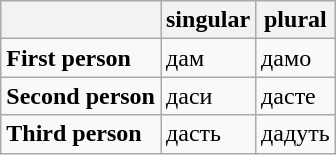<table class="wikitable" align="center">
<tr>
<th></th>
<th>singular</th>
<th>plural</th>
</tr>
<tr>
<td><strong>First person</strong></td>
<td>дам</td>
<td>дамо</td>
</tr>
<tr>
<td><strong>Second person</strong></td>
<td>даси</td>
<td>дасте</td>
</tr>
<tr>
<td><strong>Third person</strong></td>
<td>дасть</td>
<td>дадуть</td>
</tr>
</table>
